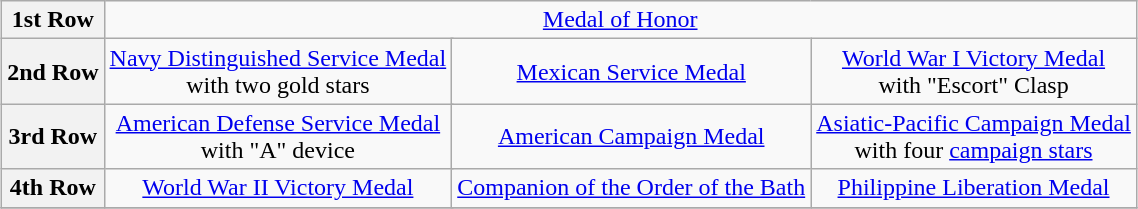<table class="wikitable" style="margin:1em auto; text-align:center;">
<tr>
<th>1st Row</th>
<td colspan="12"><a href='#'>Medal of Honor</a></td>
</tr>
<tr>
<th>2nd Row</th>
<td colspan="4"><a href='#'>Navy Distinguished Service Medal</a> <br>with two gold stars</td>
<td colspan="4"><a href='#'>Mexican Service Medal</a></td>
<td colspan="4"><a href='#'>World War I Victory Medal</a> <br>with "Escort" Clasp</td>
</tr>
<tr>
<th>3rd Row</th>
<td colspan="4"><a href='#'>American Defense Service Medal</a> <br>with "A" device</td>
<td colspan="4"><a href='#'>American Campaign Medal</a></td>
<td colspan="4"><a href='#'>Asiatic-Pacific Campaign Medal</a> <br>with four <a href='#'>campaign stars</a></td>
</tr>
<tr>
<th>4th Row</th>
<td colspan="4"><a href='#'>World War II Victory Medal</a></td>
<td colspan="4"><a href='#'>Companion of the Order of the Bath</a></td>
<td colspan="4"><a href='#'>Philippine Liberation Medal</a></td>
</tr>
<tr>
</tr>
</table>
